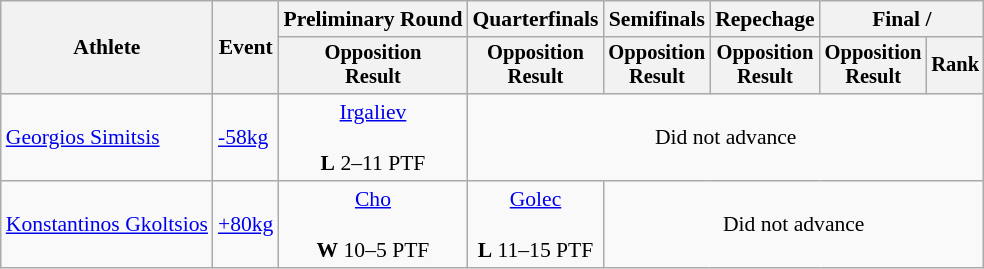<table class="wikitable" style="font-size:90%">
<tr>
<th rowspan=2>Athlete</th>
<th rowspan=2>Event</th>
<th>Preliminary Round</th>
<th>Quarterfinals</th>
<th>Semifinals</th>
<th>Repechage</th>
<th colspan=2>Final / </th>
</tr>
<tr style="font-size:95%">
<th>Opposition<br>Result</th>
<th>Opposition<br>Result</th>
<th>Opposition<br>Result</th>
<th>Opposition<br>Result</th>
<th>Opposition<br>Result</th>
<th>Rank</th>
</tr>
<tr align=center>
<td align=left><a href='#'>Georgios Simitsis</a></td>
<td align=left><a href='#'>-58kg</a></td>
<td><a href='#'>Irgaliev</a><br><br><strong>L</strong> 2–11 PTF</td>
<td colspan=5>Did not advance</td>
</tr>
<tr align=center>
<td align=left><a href='#'>Konstantinos Gkoltsios</a></td>
<td align=left><a href='#'>+80kg</a></td>
<td><a href='#'>Cho</a><br><br><strong>W</strong> 10–5 PTF</td>
<td><a href='#'>Golec</a><br><br><strong>L</strong> 11–15 PTF</td>
<td colspan=4>Did not advance</td>
</tr>
</table>
